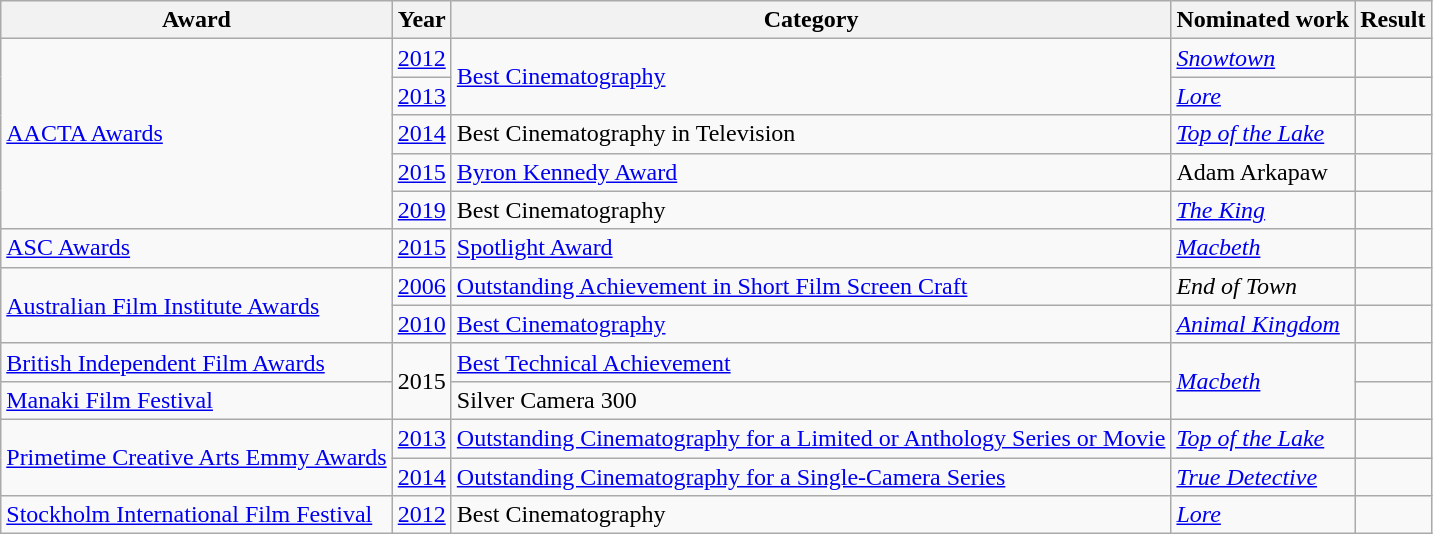<table class="wikitable">
<tr>
<th>Award</th>
<th>Year</th>
<th>Category</th>
<th>Nominated work</th>
<th>Result</th>
</tr>
<tr>
<td rowspan="5"><a href='#'>AACTA Awards</a></td>
<td><a href='#'>2012</a></td>
<td rowspan="2"><a href='#'>Best Cinematography</a></td>
<td><em><a href='#'>Snowtown</a></em></td>
<td></td>
</tr>
<tr>
<td><a href='#'>2013</a></td>
<td><em><a href='#'>Lore</a></em></td>
<td></td>
</tr>
<tr>
<td><a href='#'>2014</a></td>
<td>Best Cinematography in Television</td>
<td><em><a href='#'>Top of the Lake</a></em></td>
<td></td>
</tr>
<tr>
<td><a href='#'>2015</a></td>
<td><a href='#'>Byron Kennedy Award</a></td>
<td>Adam Arkapaw</td>
<td></td>
</tr>
<tr>
<td><a href='#'>2019</a></td>
<td>Best Cinematography</td>
<td><em><a href='#'>The King</a></em></td>
<td></td>
</tr>
<tr>
<td><a href='#'>ASC Awards</a></td>
<td><a href='#'>2015</a></td>
<td><a href='#'>Spotlight Award</a></td>
<td><em><a href='#'>Macbeth</a></em></td>
<td></td>
</tr>
<tr>
<td rowspan="2"><a href='#'>Australian Film Institute Awards</a></td>
<td><a href='#'>2006</a></td>
<td><a href='#'>Outstanding Achievement in Short Film Screen Craft</a></td>
<td><em>End of Town</em></td>
<td></td>
</tr>
<tr>
<td><a href='#'>2010</a></td>
<td><a href='#'>Best Cinematography</a></td>
<td><em><a href='#'>Animal Kingdom</a></em></td>
<td></td>
</tr>
<tr>
<td><a href='#'>British Independent Film Awards</a></td>
<td rowspan="2">2015</td>
<td><a href='#'>Best Technical Achievement</a></td>
<td rowspan="2"><em><a href='#'>Macbeth</a></em></td>
<td></td>
</tr>
<tr>
<td><a href='#'>Manaki Film Festival</a></td>
<td>Silver Camera 300</td>
<td></td>
</tr>
<tr>
<td rowspan="2"><a href='#'>Primetime Creative Arts Emmy Awards</a></td>
<td><a href='#'>2013</a></td>
<td><a href='#'>Outstanding Cinematography for a Limited or Anthology Series or Movie</a></td>
<td><em><a href='#'>Top of the Lake</a></em></td>
<td></td>
</tr>
<tr>
<td><a href='#'>2014</a></td>
<td><a href='#'> Outstanding Cinematography for a Single-Camera Series</a></td>
<td><em><a href='#'>True Detective</a></em></td>
<td></td>
</tr>
<tr>
<td><a href='#'>Stockholm International Film Festival</a></td>
<td><a href='#'>2012</a></td>
<td>Best Cinematography</td>
<td><em><a href='#'>Lore</a></em></td>
<td></td>
</tr>
</table>
